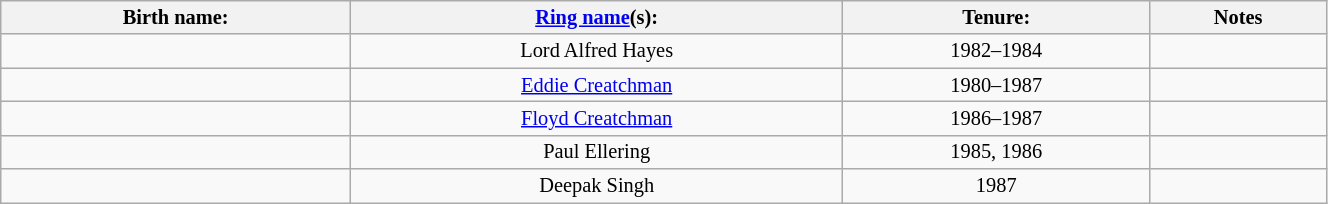<table class="sortable wikitable" style="font-size:85%; text-align:center; width:70%;">
<tr>
<th>Birth name:</th>
<th><a href='#'>Ring name</a>(s):</th>
<th>Tenure:</th>
<th>Notes</th>
</tr>
<tr>
<td> </td>
<td>Lord Alfred Hayes</td>
<td sort>1982–1984</td>
<td></td>
</tr>
<tr>
<td> </td>
<td><a href='#'>Eddie Creatchman</a></td>
<td sort>1980–1987</td>
<td></td>
</tr>
<tr>
<td> </td>
<td><a href='#'>Floyd Creatchman</a></td>
<td sort>1986–1987</td>
<td></td>
</tr>
<tr>
<td></td>
<td>Paul Ellering</td>
<td sort>1985, 1986</td>
<td></td>
</tr>
<tr>
<td></td>
<td>Deepak Singh</td>
<td sort>1987</td>
<td></td>
</tr>
</table>
